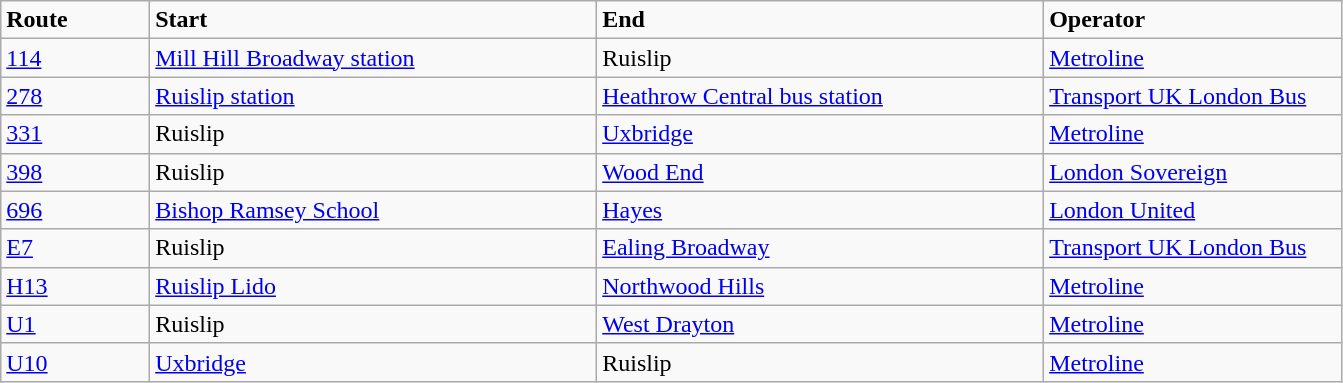<table class="wikitable">
<tr>
<td style="width:10%;"><strong>Route</strong></td>
<td style="width:30%;"><strong>Start</strong></td>
<td style="width:30%;"><strong>End</strong></td>
<td style="width:20%;"><strong>Operator</strong></td>
</tr>
<tr>
<td><a href='#'>114</a></td>
<td><a href='#'>Mill Hill Broadway station</a></td>
<td>Ruislip</td>
<td><a href='#'>Metroline</a></td>
</tr>
<tr>
<td><a href='#'>278</a></td>
<td><a href='#'>Ruislip station</a></td>
<td><a href='#'>Heathrow Central bus station</a></td>
<td><a href='#'>Transport UK London Bus</a></td>
</tr>
<tr>
<td><a href='#'>331</a></td>
<td>Ruislip</td>
<td><a href='#'>Uxbridge</a></td>
<td><a href='#'>Metroline</a></td>
</tr>
<tr>
<td><a href='#'>398</a></td>
<td>Ruislip</td>
<td><a href='#'>Wood End</a></td>
<td><a href='#'>London Sovereign</a></td>
</tr>
<tr>
<td><a href='#'>696</a></td>
<td><a href='#'>Bishop Ramsey School</a></td>
<td><a href='#'>Hayes</a></td>
<td><a href='#'>London United</a></td>
</tr>
<tr>
<td><a href='#'>E7</a></td>
<td>Ruislip</td>
<td><a href='#'>Ealing Broadway</a></td>
<td><a href='#'>Transport UK London Bus</a></td>
</tr>
<tr>
<td><a href='#'>H13</a></td>
<td><a href='#'>Ruislip Lido</a></td>
<td><a href='#'>Northwood Hills</a></td>
<td><a href='#'>Metroline</a></td>
</tr>
<tr>
<td><a href='#'>U1</a></td>
<td>Ruislip</td>
<td><a href='#'>West Drayton</a></td>
<td><a href='#'>Metroline</a></td>
</tr>
<tr>
<td><a href='#'>U10</a></td>
<td><a href='#'>Uxbridge</a></td>
<td>Ruislip</td>
<td><a href='#'>Metroline</a></td>
</tr>
</table>
